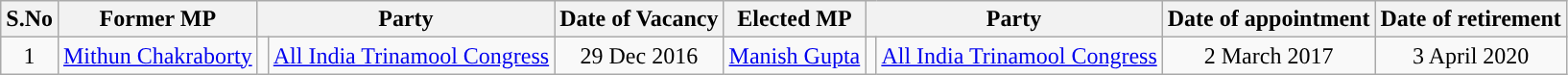<table class="wikitable sortable">
<tr>
<th>S.No</th>
<th>Former MP</th>
<th colspan=2>Party</th>
<th>Date of Vacancy</th>
<th>Elected MP</th>
<th colspan=2>Party</th>
<th>Date of appointment</th>
<th>Date of retirement</th>
</tr>
<tr style="text-align:center;">
<td>1</td>
<td><a href='#'>Mithun Chakraborty</a></td>
<td></td>
<td><a href='#'>All India Trinamool Congress</a></td>
<td>29 Dec 2016</td>
<td><a href='#'>Manish Gupta</a></td>
<td></td>
<td><a href='#'>All India Trinamool Congress</a></td>
<td>2 March 2017</td>
<td>3 April 2020</td>
</tr>
</table>
